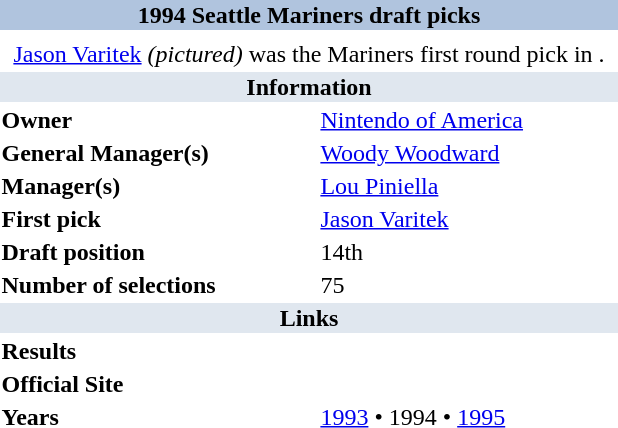<table class="toccolours" style="float: right; clear: right; margin: 0 0 1em 1em; width: 26em;">
<tr style="text-align:center;">
<th colspan="2" style="text-align: center; background-color: LightSteelBlue;">1994 Seattle Mariners draft picks</th>
</tr>
<tr>
<td colspan="2" style="text-align: center"></td>
</tr>
<tr>
<td colspan="2" style="text-align: center"><a href='#'>Jason Varitek</a> <em>(pictured)</em> was the Mariners first round pick in .</td>
</tr>
<tr>
<th style="background: #E0E7EF;" colspan="2">Information</th>
</tr>
<tr>
<td><strong>Owner</strong></td>
<td><a href='#'>Nintendo of America</a></td>
</tr>
<tr>
<td style="vertical-align: top;"><strong>General Manager(s)</strong></td>
<td><a href='#'>Woody Woodward</a></td>
</tr>
<tr>
<td style="vertical-align: top;"><strong>Manager(s)</strong></td>
<td><a href='#'>Lou Piniella</a></td>
</tr>
<tr>
<td style="vertical-align: top;"><strong>First pick</strong></td>
<td><a href='#'>Jason Varitek</a></td>
</tr>
<tr>
<td style="vertical-align: top;"><strong>Draft position</strong></td>
<td>14th</td>
</tr>
<tr>
<td style="vertical-align: middle;"><strong>Number of selections</strong></td>
<td>75</td>
</tr>
<tr>
<th style="background: #E0E7EF;" colspan="2">Links</th>
</tr>
<tr>
<td style="vertical-align: top;"><strong>Results</strong></td>
<td></td>
</tr>
<tr>
<td style="vertical-align: top;"><strong>Official Site</strong></td>
<td></td>
</tr>
<tr>
<td style="vertical-align: top;"><strong>Years</strong></td>
<td><a href='#'>1993</a> • 1994 • <a href='#'>1995</a></td>
</tr>
</table>
